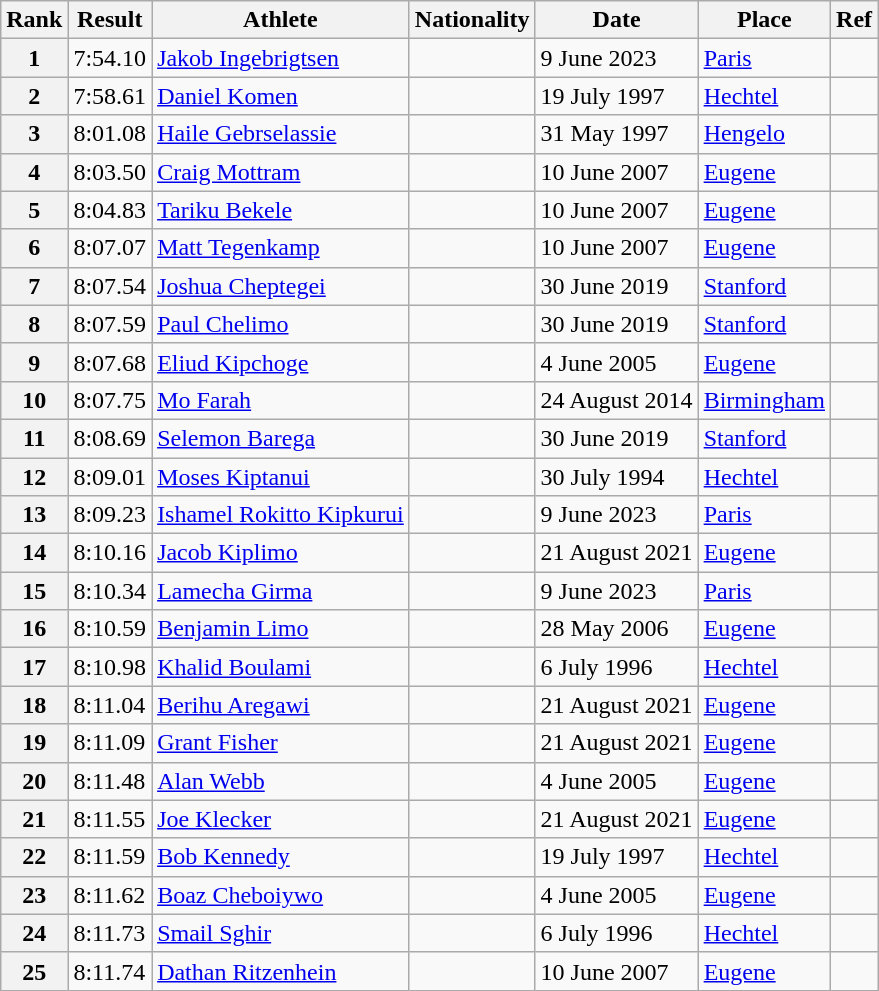<table class="wikitable">
<tr>
<th>Rank</th>
<th>Result</th>
<th>Athlete</th>
<th>Nationality</th>
<th>Date</th>
<th>Place</th>
<th>Ref</th>
</tr>
<tr>
<th>1</th>
<td>7:54.10</td>
<td><a href='#'>Jakob Ingebrigtsen</a></td>
<td></td>
<td>9 June 2023</td>
<td><a href='#'>Paris</a></td>
<td></td>
</tr>
<tr>
<th>2</th>
<td>7:58.61</td>
<td><a href='#'>Daniel Komen</a></td>
<td></td>
<td>19 July 1997</td>
<td><a href='#'>Hechtel</a></td>
<td></td>
</tr>
<tr>
<th>3</th>
<td>8:01.08</td>
<td><a href='#'>Haile Gebrselassie</a></td>
<td></td>
<td>31 May 1997</td>
<td><a href='#'>Hengelo</a></td>
<td></td>
</tr>
<tr>
<th>4</th>
<td>8:03.50</td>
<td><a href='#'>Craig Mottram</a></td>
<td></td>
<td>10 June 2007</td>
<td><a href='#'>Eugene</a></td>
<td></td>
</tr>
<tr>
<th>5</th>
<td>8:04.83</td>
<td><a href='#'>Tariku Bekele</a></td>
<td></td>
<td>10 June 2007</td>
<td><a href='#'>Eugene</a></td>
<td></td>
</tr>
<tr>
<th>6</th>
<td>8:07.07</td>
<td><a href='#'>Matt Tegenkamp</a></td>
<td></td>
<td>10 June 2007</td>
<td><a href='#'>Eugene</a></td>
<td></td>
</tr>
<tr>
<th>7</th>
<td>8:07.54</td>
<td><a href='#'>Joshua Cheptegei</a></td>
<td></td>
<td>30 June 2019</td>
<td><a href='#'>Stanford</a></td>
<td></td>
</tr>
<tr>
<th>8</th>
<td>8:07.59</td>
<td><a href='#'>Paul Chelimo</a></td>
<td></td>
<td>30 June 2019</td>
<td><a href='#'>Stanford</a></td>
<td></td>
</tr>
<tr>
<th>9</th>
<td>8:07.68</td>
<td><a href='#'>Eliud Kipchoge</a></td>
<td></td>
<td>4 June 2005</td>
<td><a href='#'>Eugene</a></td>
<td></td>
</tr>
<tr>
<th>10</th>
<td>8:07.75</td>
<td><a href='#'>Mo Farah</a></td>
<td></td>
<td>24 August 2014</td>
<td><a href='#'>Birmingham</a></td>
<td></td>
</tr>
<tr>
<th>11</th>
<td>8:08.69</td>
<td><a href='#'>Selemon Barega</a></td>
<td></td>
<td>30 June 2019</td>
<td><a href='#'>Stanford</a></td>
<td></td>
</tr>
<tr>
<th>12</th>
<td>8:09.01</td>
<td><a href='#'>Moses Kiptanui</a></td>
<td></td>
<td>30 July 1994</td>
<td><a href='#'>Hechtel</a></td>
<td></td>
</tr>
<tr>
<th>13</th>
<td>8:09.23</td>
<td><a href='#'>Ishamel Rokitto Kipkurui</a></td>
<td></td>
<td>9 June 2023</td>
<td><a href='#'>Paris</a></td>
<td></td>
</tr>
<tr>
<th>14</th>
<td>8:10.16</td>
<td><a href='#'>Jacob Kiplimo</a></td>
<td></td>
<td>21 August 2021</td>
<td><a href='#'>Eugene</a></td>
<td></td>
</tr>
<tr>
<th>15</th>
<td>8:10.34</td>
<td><a href='#'>Lamecha Girma</a></td>
<td></td>
<td>9 June 2023</td>
<td><a href='#'>Paris</a></td>
<td></td>
</tr>
<tr>
<th>16</th>
<td>8:10.59</td>
<td><a href='#'>Benjamin Limo</a></td>
<td></td>
<td>28 May 2006</td>
<td><a href='#'>Eugene</a></td>
<td></td>
</tr>
<tr>
<th>17</th>
<td>8:10.98</td>
<td><a href='#'>Khalid Boulami</a></td>
<td></td>
<td>6 July 1996</td>
<td><a href='#'>Hechtel</a></td>
<td></td>
</tr>
<tr>
<th>18</th>
<td>8:11.04</td>
<td><a href='#'>Berihu Aregawi</a></td>
<td></td>
<td>21 August 2021</td>
<td><a href='#'>Eugene</a></td>
<td></td>
</tr>
<tr>
<th>19</th>
<td>8:11.09</td>
<td><a href='#'>Grant Fisher</a></td>
<td></td>
<td>21 August 2021</td>
<td><a href='#'>Eugene</a></td>
<td></td>
</tr>
<tr>
<th>20</th>
<td>8:11.48</td>
<td><a href='#'>Alan Webb</a></td>
<td></td>
<td>4 June 2005</td>
<td><a href='#'>Eugene</a></td>
<td></td>
</tr>
<tr>
<th>21</th>
<td>8:11.55</td>
<td><a href='#'>Joe Klecker</a></td>
<td></td>
<td>21 August 2021</td>
<td><a href='#'>Eugene</a></td>
<td></td>
</tr>
<tr>
<th>22</th>
<td>8:11.59</td>
<td><a href='#'>Bob Kennedy</a></td>
<td></td>
<td>19 July 1997</td>
<td><a href='#'>Hechtel</a></td>
<td></td>
</tr>
<tr>
<th>23</th>
<td>8:11.62</td>
<td><a href='#'>Boaz Cheboiywo</a></td>
<td></td>
<td>4 June 2005</td>
<td><a href='#'>Eugene</a></td>
<td></td>
</tr>
<tr>
<th>24</th>
<td>8:11.73</td>
<td><a href='#'>Smail Sghir</a></td>
<td></td>
<td>6 July 1996</td>
<td><a href='#'>Hechtel</a></td>
<td></td>
</tr>
<tr>
<th>25</th>
<td>8:11.74</td>
<td><a href='#'>Dathan Ritzenhein</a></td>
<td></td>
<td>10 June 2007</td>
<td><a href='#'>Eugene</a></td>
<td></td>
</tr>
</table>
